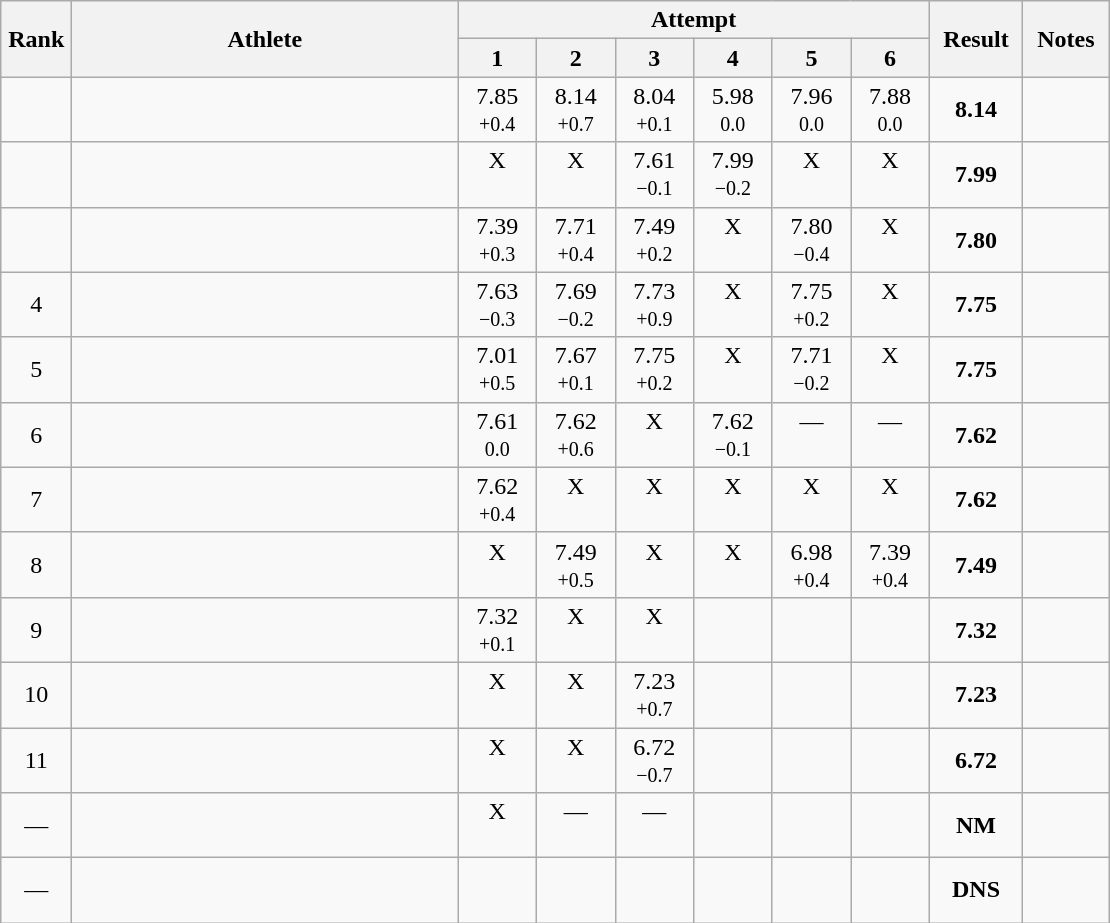<table class="wikitable" style="text-align:center">
<tr>
<th rowspan=2 width=40>Rank</th>
<th rowspan=2 width=250>Athlete</th>
<th colspan=6>Attempt</th>
<th rowspan=2 width=55>Result</th>
<th rowspan=2 width=50>Notes</th>
</tr>
<tr>
<th width=45>1</th>
<th width=45>2</th>
<th width=45>3</th>
<th width=45>4</th>
<th width=45>5</th>
<th width=45>6</th>
</tr>
<tr>
<td></td>
<td align=left></td>
<td>7.85<br><small>+0.4</small></td>
<td>8.14<br><small>+0.7</small></td>
<td>8.04<br><small>+0.1</small></td>
<td>5.98<br><small>0.0</small></td>
<td>7.96<br><small>0.0</small></td>
<td>7.88<br><small>0.0</small></td>
<td><strong>8.14</strong></td>
<td></td>
</tr>
<tr>
<td></td>
<td align=left></td>
<td>X<br> </td>
<td>X<br> </td>
<td>7.61<br><small>−0.1</small></td>
<td>7.99<br><small>−0.2</small></td>
<td>X<br> </td>
<td>X<br> </td>
<td><strong>7.99</strong></td>
<td></td>
</tr>
<tr>
<td></td>
<td align=left></td>
<td>7.39<br><small>+0.3</small></td>
<td>7.71<br><small>+0.4</small></td>
<td>7.49<br><small>+0.2</small></td>
<td>X<br> </td>
<td>7.80<br><small>−0.4</small></td>
<td>X<br> </td>
<td><strong>7.80</strong></td>
<td></td>
</tr>
<tr>
<td>4</td>
<td align=left></td>
<td>7.63<br><small>−0.3</small></td>
<td>7.69<br><small>−0.2</small></td>
<td>7.73<br><small>+0.9</small></td>
<td>X<br> </td>
<td>7.75<br><small>+0.2</small></td>
<td>X<br> </td>
<td><strong>7.75</strong></td>
<td></td>
</tr>
<tr>
<td>5</td>
<td align=left></td>
<td>7.01<br><small>+0.5</small></td>
<td>7.67<br><small>+0.1</small></td>
<td>7.75<br><small>+0.2</small></td>
<td>X<br> </td>
<td>7.71<br><small>−0.2</small></td>
<td>X<br> </td>
<td><strong>7.75</strong></td>
<td></td>
</tr>
<tr>
<td>6</td>
<td align=left></td>
<td>7.61<br><small>0.0</small></td>
<td>7.62<br><small>+0.6</small></td>
<td>X<br> </td>
<td>7.62<br><small>−0.1</small></td>
<td>—<br> </td>
<td>—<br> </td>
<td><strong>7.62</strong></td>
<td></td>
</tr>
<tr>
<td>7</td>
<td align=left></td>
<td>7.62<br><small>+0.4</small></td>
<td>X<br> </td>
<td>X<br> </td>
<td>X<br> </td>
<td>X<br> </td>
<td>X<br> </td>
<td><strong>7.62</strong></td>
<td></td>
</tr>
<tr>
<td>8</td>
<td align=left></td>
<td>X<br> </td>
<td>7.49<br><small>+0.5</small></td>
<td>X<br> </td>
<td>X<br> </td>
<td>6.98<br><small>+0.4</small></td>
<td>7.39<br><small>+0.4</small></td>
<td><strong>7.49</strong></td>
<td></td>
</tr>
<tr>
<td>9</td>
<td align=left></td>
<td>7.32<br><small>+0.1</small></td>
<td>X<br> </td>
<td>X<br> </td>
<td></td>
<td></td>
<td></td>
<td><strong>7.32</strong></td>
<td></td>
</tr>
<tr>
<td>10</td>
<td align=left></td>
<td>X<br> </td>
<td>X<br> </td>
<td>7.23<br><small>+0.7</small></td>
<td></td>
<td></td>
<td></td>
<td><strong>7.23</strong></td>
<td></td>
</tr>
<tr>
<td>11</td>
<td align=left></td>
<td>X<br> </td>
<td>X<br> </td>
<td>6.72<br><small>−0.7</small></td>
<td></td>
<td></td>
<td></td>
<td><strong>6.72</strong></td>
<td></td>
</tr>
<tr>
<td>—</td>
<td align=left></td>
<td>X<br> </td>
<td>—<br> </td>
<td>—<br> </td>
<td></td>
<td></td>
<td></td>
<td><strong>NM</strong></td>
<td></td>
</tr>
<tr>
<td>—</td>
<td align=left></td>
<td> <br> </td>
<td></td>
<td></td>
<td></td>
<td></td>
<td></td>
<td><strong>DNS</strong></td>
<td></td>
</tr>
</table>
